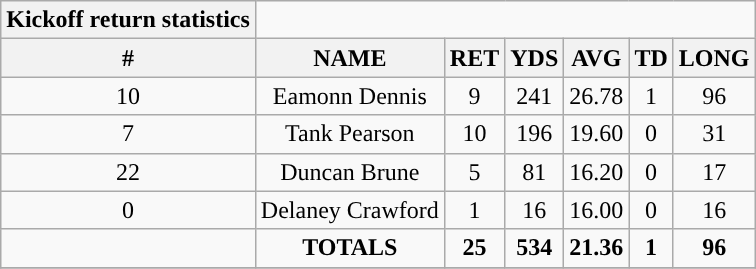<table class="wikitable sortable" style="text-align:center;">
<tr>
<th style="text-align:center; ">Kickoff return statistics</th>
</tr>
<tr>
<th>#</th>
<th>NAME</th>
<th>RET</th>
<th>YDS</th>
<th>AVG</th>
<th>TD</th>
<th>LONG</th>
</tr>
<tr>
<td>10</td>
<td>Eamonn Dennis</td>
<td>9</td>
<td>241</td>
<td>26.78</td>
<td>1</td>
<td>96</td>
</tr>
<tr>
<td>7</td>
<td>Tank Pearson</td>
<td>10</td>
<td>196</td>
<td>19.60</td>
<td>0</td>
<td>31</td>
</tr>
<tr>
<td>22</td>
<td>Duncan Brune</td>
<td>5</td>
<td>81</td>
<td>16.20</td>
<td>0</td>
<td>17</td>
</tr>
<tr>
<td>0</td>
<td>Delaney Crawford</td>
<td>1</td>
<td>16</td>
<td>16.00</td>
<td>0</td>
<td>16</td>
</tr>
<tr>
<td></td>
<td><strong>TOTALS</strong></td>
<td><strong>25</strong></td>
<td><strong>534</strong></td>
<td><strong>21.36</strong></td>
<td><strong>1</strong></td>
<td><strong>96</strong></td>
</tr>
<tr>
</tr>
</table>
